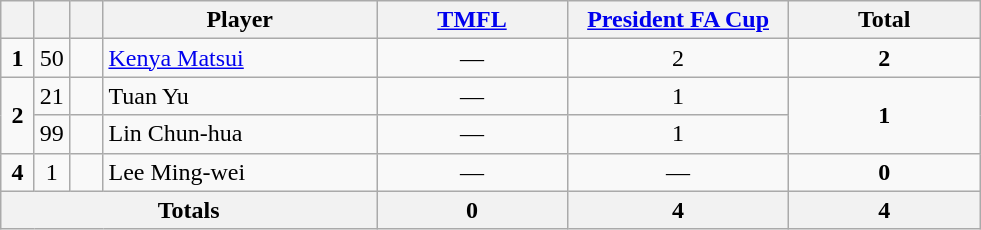<table class="wikitable" style="text-align:center">
<tr>
<th width=15></th>
<th width=15></th>
<th width=15></th>
<th width=175>Player</th>
<th width=120><a href='#'>TMFL</a></th>
<th width=140><a href='#'>President FA Cup</a></th>
<th width=120>Total</th>
</tr>
<tr>
<td><strong>1</strong></td>
<td>50</td>
<td></td>
<td align=left><a href='#'>Kenya Matsui</a></td>
<td>—</td>
<td>2</td>
<td><strong>2</strong></td>
</tr>
<tr>
<td rowspan=2><strong>2</strong></td>
<td>21</td>
<td></td>
<td align=left>Tuan Yu</td>
<td>—</td>
<td>1</td>
<td rowspan=2><strong>1</strong></td>
</tr>
<tr>
<td>99</td>
<td></td>
<td align=left>Lin Chun-hua</td>
<td>—</td>
<td>1</td>
</tr>
<tr>
<td><strong>4</strong></td>
<td>1</td>
<td></td>
<td align=left>Lee Ming-wei</td>
<td>—</td>
<td>—</td>
<td><strong>0</strong></td>
</tr>
<tr>
<th colspan=4><strong>Totals</strong></th>
<th><strong>0</strong></th>
<th><strong>4</strong></th>
<th><strong>4</strong></th>
</tr>
</table>
